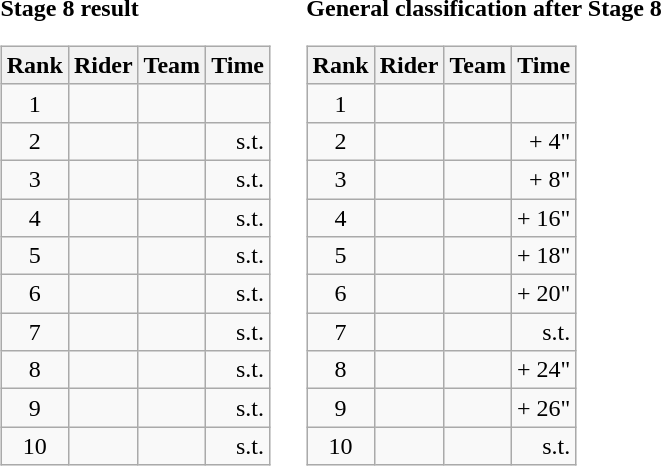<table>
<tr>
<td><strong>Stage 8 result</strong><br><table class="wikitable">
<tr>
<th scope="col">Rank</th>
<th scope="col">Rider</th>
<th scope="col">Team</th>
<th scope="col">Time</th>
</tr>
<tr>
<td style="text-align:center;">1</td>
<td></td>
<td></td>
<td style="text-align:right;"></td>
</tr>
<tr>
<td style="text-align:center;">2</td>
<td></td>
<td></td>
<td style="text-align:right;">s.t.</td>
</tr>
<tr>
<td style="text-align:center;">3</td>
<td></td>
<td></td>
<td style="text-align:right;">s.t.</td>
</tr>
<tr>
<td style="text-align:center;">4</td>
<td></td>
<td></td>
<td style="text-align:right;">s.t.</td>
</tr>
<tr>
<td style="text-align:center;">5</td>
<td></td>
<td></td>
<td style="text-align:right;">s.t.</td>
</tr>
<tr>
<td style="text-align:center;">6</td>
<td></td>
<td></td>
<td style="text-align:right;">s.t.</td>
</tr>
<tr>
<td style="text-align:center;">7</td>
<td></td>
<td></td>
<td style="text-align:right;">s.t.</td>
</tr>
<tr>
<td style="text-align:center;">8</td>
<td></td>
<td></td>
<td style="text-align:right;">s.t.</td>
</tr>
<tr>
<td style="text-align:center;">9</td>
<td></td>
<td></td>
<td style="text-align:right;">s.t.</td>
</tr>
<tr>
<td style="text-align:center;">10</td>
<td></td>
<td></td>
<td style="text-align:right;">s.t.</td>
</tr>
</table>
</td>
<td></td>
<td><strong>General classification after Stage 8</strong><br><table class="wikitable">
<tr>
<th scope="col">Rank</th>
<th scope="col">Rider</th>
<th scope="col">Team</th>
<th scope="col">Time</th>
</tr>
<tr>
<td style="text-align:center;">1</td>
<td></td>
<td></td>
<td style="text-align:right;"></td>
</tr>
<tr>
<td style="text-align:center;">2</td>
<td></td>
<td></td>
<td style="text-align:right;">+ 4"</td>
</tr>
<tr>
<td style="text-align:center;">3</td>
<td></td>
<td></td>
<td style="text-align:right;">+ 8"</td>
</tr>
<tr>
<td style="text-align:center;">4</td>
<td></td>
<td></td>
<td style="text-align:right;">+ 16"</td>
</tr>
<tr>
<td style="text-align:center;">5</td>
<td></td>
<td></td>
<td style="text-align:right;">+ 18"</td>
</tr>
<tr>
<td style="text-align:center;">6</td>
<td></td>
<td></td>
<td style="text-align:right;">+ 20"</td>
</tr>
<tr>
<td style="text-align:center;">7</td>
<td></td>
<td></td>
<td style="text-align:right;">s.t.</td>
</tr>
<tr>
<td style="text-align:center;">8</td>
<td></td>
<td></td>
<td style="text-align:right;">+ 24"</td>
</tr>
<tr>
<td style="text-align:center;">9</td>
<td></td>
<td></td>
<td style="text-align:right;">+ 26"</td>
</tr>
<tr>
<td style="text-align:center;">10</td>
<td></td>
<td></td>
<td style="text-align:right;">s.t.</td>
</tr>
</table>
</td>
</tr>
</table>
